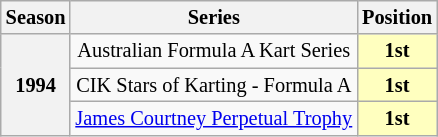<table class="wikitable" style="font-size: 85%; text-align:center">
<tr>
<th>Season</th>
<th>Series</th>
<th>Position</th>
</tr>
<tr>
<th rowspan=3>1994</th>
<td>Australian Formula A Kart Series</td>
<td align="center" style="background: #ffffbf"><strong>1st</strong></td>
</tr>
<tr>
<td>CIK Stars of Karting - Formula A</td>
<td align="center" style="background: #ffffbf"><strong>1st </strong></td>
</tr>
<tr>
<td><a href='#'>James Courtney Perpetual Trophy</a></td>
<td align="center" style="background: #ffffbf"><strong>1st </strong></td>
</tr>
</table>
